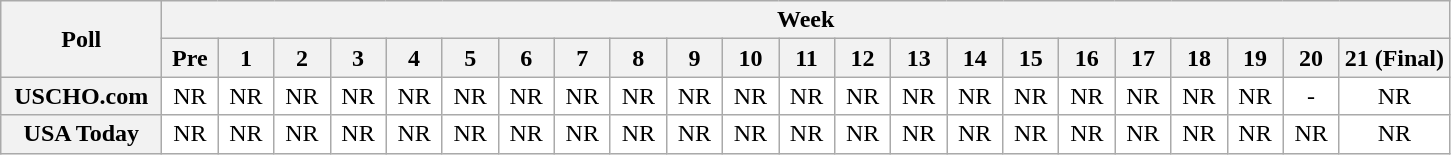<table class="wikitable" style="white-space:nowrap;">
<tr>
<th scope="col" width="100" rowspan="2">Poll</th>
<th colspan="25">Week</th>
</tr>
<tr>
<th scope="col" width="30">Pre</th>
<th scope="col" width="30">1</th>
<th scope="col" width="30">2</th>
<th scope="col" width="30">3</th>
<th scope="col" width="30">4</th>
<th scope="col" width="30">5</th>
<th scope="col" width="30">6</th>
<th scope="col" width="30">7</th>
<th scope="col" width="30">8</th>
<th scope="col" width="30">9</th>
<th scope="col" width="30">10</th>
<th scope="col" width="30">11</th>
<th scope="col" width="30">12</th>
<th scope="col" width="30">13</th>
<th scope="col" width="30">14</th>
<th scope="col" width="30">15</th>
<th scope="col" width="30">16</th>
<th scope="col" width="30">17</th>
<th scope="col" width="30">18</th>
<th scope="col" width="30">19</th>
<th scope="col" width="30">20</th>
<th scope="col" width="30">21 (Final)</th>
</tr>
<tr style="text-align:center;">
<th>USCHO.com</th>
<td bgcolor=FFFFFF>NR</td>
<td bgcolor=FFFFFF>NR</td>
<td bgcolor=FFFFFF>NR</td>
<td bgcolor=FFFFFF>NR</td>
<td bgcolor=FFFFFF>NR</td>
<td bgcolor=FFFFFF>NR</td>
<td bgcolor=FFFFFF>NR</td>
<td bgcolor=FFFFFF>NR</td>
<td bgcolor=FFFFFF>NR</td>
<td bgcolor=FFFFFF>NR</td>
<td bgcolor=FFFFFF>NR</td>
<td bgcolor=FFFFFF>NR</td>
<td bgcolor=FFFFFF>NR</td>
<td bgcolor=FFFFFF>NR</td>
<td bgcolor=FFFFFF>NR</td>
<td bgcolor=FFFFFF>NR</td>
<td bgcolor=FFFFFF>NR</td>
<td bgcolor=FFFFFF>NR</td>
<td bgcolor=FFFFFF>NR</td>
<td bgcolor=FFFFFF>NR</td>
<td bgcolor=FFFFFF>-</td>
<td bgcolor=FFFFFF>NR</td>
</tr>
<tr style="text-align:center;">
<th>USA Today</th>
<td bgcolor=FFFFFF>NR</td>
<td bgcolor=FFFFFF>NR</td>
<td bgcolor=FFFFFF>NR</td>
<td bgcolor=FFFFFF>NR</td>
<td bgcolor=FFFFFF>NR</td>
<td bgcolor=FFFFFF>NR</td>
<td bgcolor=FFFFFF>NR</td>
<td bgcolor=FFFFFF>NR</td>
<td bgcolor=FFFFFF>NR</td>
<td bgcolor=FFFFFF>NR</td>
<td bgcolor=FFFFFF>NR</td>
<td bgcolor=FFFFFF>NR</td>
<td bgcolor=FFFFFF>NR</td>
<td bgcolor=FFFFFF>NR</td>
<td bgcolor=FFFFFF>NR</td>
<td bgcolor=FFFFFF>NR</td>
<td bgcolor=FFFFFF>NR</td>
<td bgcolor=FFFFFF>NR</td>
<td bgcolor=FFFFFF>NR</td>
<td bgcolor=FFFFFF>NR</td>
<td bgcolor=FFFFFF>NR</td>
<td bgcolor=FFFFFF>NR</td>
</tr>
</table>
